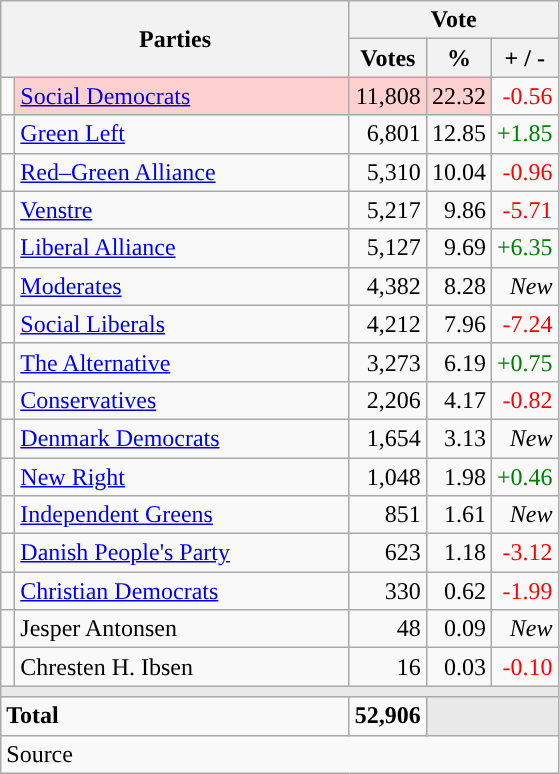<table class="wikitable" style="text-align:right;">
<tr>
<th style="text-align:centre;" rowspan="2" colspan="2" width="225">Parties</th>
<th colspan="3">Vote</th>
</tr>
<tr>
<th width="15">Votes</th>
<th width="15">%</th>
<th width="15">+ / -</th>
</tr>
<tr>
<td width="2" style="color:inherit;background:"></td>
<td bgcolor=#fbd0ce  align="left"><a href='#'>Social Democrats</a></td>
<td bgcolor=#fbd0ce>11,808</td>
<td bgcolor=#fbd0ce>22.32</td>
<td style=color:red;>-0.56</td>
</tr>
<tr>
<td width="2" style="color:inherit;background:"></td>
<td align="left"><a href='#'>Green Left</a></td>
<td>6,801</td>
<td>12.85</td>
<td style=color:green;>+1.85</td>
</tr>
<tr>
<td width="2" style="color:inherit;background:"></td>
<td align="left"><a href='#'>Red–Green Alliance</a></td>
<td>5,310</td>
<td>10.04</td>
<td style=color:red;>-0.96</td>
</tr>
<tr>
<td width="2" style="color:inherit;background:"></td>
<td align="left"><a href='#'>Venstre</a></td>
<td>5,217</td>
<td>9.86</td>
<td style=color:red;>-5.71</td>
</tr>
<tr>
<td width="2" style="color:inherit;background:"></td>
<td align="left"><a href='#'>Liberal Alliance</a></td>
<td>5,127</td>
<td>9.69</td>
<td style=color:green;>+6.35</td>
</tr>
<tr>
<td width="2" style="color:inherit;background:"></td>
<td align="left"><a href='#'>Moderates</a></td>
<td>4,382</td>
<td>8.28</td>
<td><em>New</em></td>
</tr>
<tr>
<td width="2" style="color:inherit;background:"></td>
<td align="left"><a href='#'>Social Liberals</a></td>
<td>4,212</td>
<td>7.96</td>
<td style=color:red;>-7.24</td>
</tr>
<tr>
<td width="2" style="color:inherit;background:"></td>
<td align="left"><a href='#'>The Alternative</a></td>
<td>3,273</td>
<td>6.19</td>
<td style=color:green;>+0.75</td>
</tr>
<tr>
<td width="2" style="color:inherit;background:"></td>
<td align="left"><a href='#'>Conservatives</a></td>
<td>2,206</td>
<td>4.17</td>
<td style=color:red;>-0.82</td>
</tr>
<tr>
<td width="2" style="color:inherit;background:"></td>
<td align="left"><a href='#'>Denmark Democrats</a></td>
<td>1,654</td>
<td>3.13</td>
<td><em>New</em></td>
</tr>
<tr>
<td width="2" style="color:inherit;background:"></td>
<td align="left"><a href='#'>New Right</a></td>
<td>1,048</td>
<td>1.98</td>
<td style=color:green;>+0.46</td>
</tr>
<tr>
<td width="2" style="color:inherit;background:"></td>
<td align="left"><a href='#'>Independent Greens</a></td>
<td>851</td>
<td>1.61</td>
<td><em>New</em></td>
</tr>
<tr>
<td width="2" style="color:inherit;background:"></td>
<td align="left"><a href='#'>Danish People's Party</a></td>
<td>623</td>
<td>1.18</td>
<td style=color:red;>-3.12</td>
</tr>
<tr>
<td width="2" style="color:inherit;background:"></td>
<td align="left"><a href='#'>Christian Democrats</a></td>
<td>330</td>
<td>0.62</td>
<td style=color:red;>-1.99</td>
</tr>
<tr>
<td width="2" style="color:inherit;background:"></td>
<td align="left">Jesper Antonsen</td>
<td>48</td>
<td>0.09</td>
<td><em>New</em></td>
</tr>
<tr>
<td width="2" style="color:inherit;background:"></td>
<td align="left">Chresten H. Ibsen</td>
<td>16</td>
<td>0.03</td>
<td style=color:red;>-0.10</td>
</tr>
<tr>
<td colspan="7" bgcolor="#E9E9E9"></td>
</tr>
<tr>
<td align="left" colspan="2"><strong>Total</strong></td>
<td><strong>52,906</strong></td>
<td bgcolor="#E9E9E9" colspan="2"></td>
</tr>
<tr>
<td align="left" colspan="6">Source</td>
</tr>
</table>
